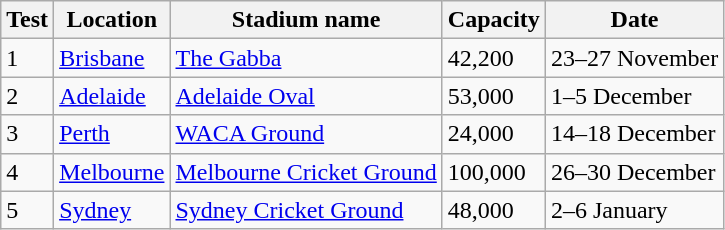<table class="wikitable">
<tr>
<th>Test</th>
<th>Location</th>
<th>Stadium name</th>
<th>Capacity</th>
<th>Date</th>
</tr>
<tr>
<td>1</td>
<td><a href='#'>Brisbane</a></td>
<td><a href='#'>The Gabba</a></td>
<td>42,200</td>
<td>23–27 November</td>
</tr>
<tr>
<td>2</td>
<td><a href='#'>Adelaide</a></td>
<td><a href='#'>Adelaide Oval</a></td>
<td>53,000</td>
<td>1–5 December</td>
</tr>
<tr>
<td>3</td>
<td><a href='#'>Perth</a></td>
<td><a href='#'>WACA Ground</a></td>
<td>24,000</td>
<td>14–18 December</td>
</tr>
<tr>
<td>4</td>
<td><a href='#'>Melbourne</a></td>
<td><a href='#'>Melbourne Cricket Ground</a></td>
<td>100,000</td>
<td>26–30 December</td>
</tr>
<tr>
<td>5</td>
<td><a href='#'>Sydney</a></td>
<td><a href='#'>Sydney Cricket Ground</a></td>
<td>48,000</td>
<td>2–6 January</td>
</tr>
</table>
